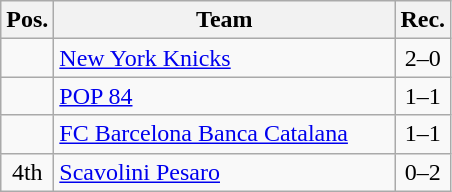<table class="wikitable" style="text-align:center">
<tr>
<th width=25>Pos.</th>
<th width=220>Team</th>
<th width=25>Rec.</th>
</tr>
<tr>
<td></td>
<td align=left> <a href='#'>New York Knicks</a></td>
<td>2–0</td>
</tr>
<tr>
<td></td>
<td align=left> <a href='#'>POP 84</a></td>
<td>1–1</td>
</tr>
<tr>
<td></td>
<td align=left> <a href='#'>FC Barcelona Banca Catalana</a></td>
<td>1–1</td>
</tr>
<tr>
<td>4th</td>
<td align=left> <a href='#'>Scavolini Pesaro</a></td>
<td>0–2</td>
</tr>
</table>
